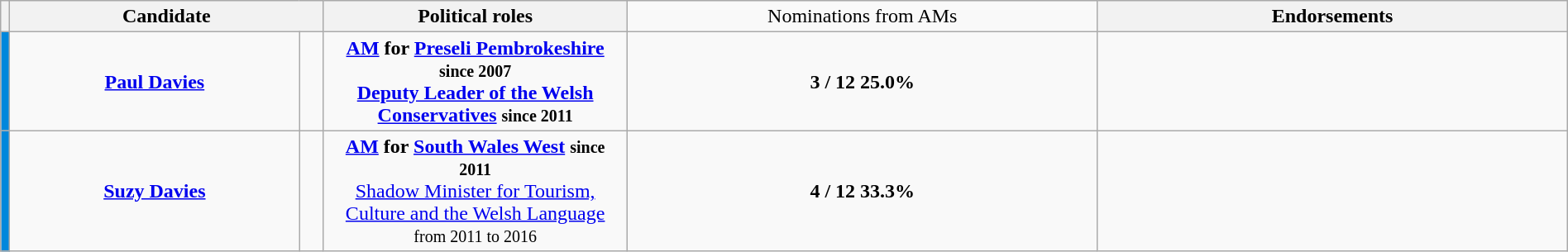<table class="wikitable" style="width:100%; text-align:center;">
<tr>
<th></th>
<th colspan="2" style="width:20%;">Candidate</th>
<th>Political roles</th>
<td style="width:30%;">Nominations from AMs</td>
<th style="width:30%;">Endorsements</th>
</tr>
<tr>
<td style="background:#0087DC"></td>
<td><strong><a href='#'>Paul Davies</a></strong></td>
<td></td>
<td><strong><a href='#'>AM</a> for <a href='#'>Preseli Pembrokeshire</a> <small>since 2007</small></strong><br><strong><a href='#'>Deputy Leader of the Welsh Conservatives</a> <small>since 2011</small></strong></td>
<td align=center><strong>3 / 12</strong>    <strong>25.0%</strong>  </td>
<td></td>
</tr>
<tr>
<td style="background:#0087DC"></td>
<td><strong><a href='#'>Suzy Davies</a></strong></td>
<td></td>
<td><strong><a href='#'>AM</a> for <a href='#'>South Wales West</a> <small>since 2011</small></strong><br><a href='#'>Shadow Minister for Tourism, Culture and the Welsh Language</a> <small>from 2011 to 2016</small></td>
<td align=center><strong>4 / 12</strong>    <strong>33.3%</strong>  </td>
<td></td>
</tr>
</table>
